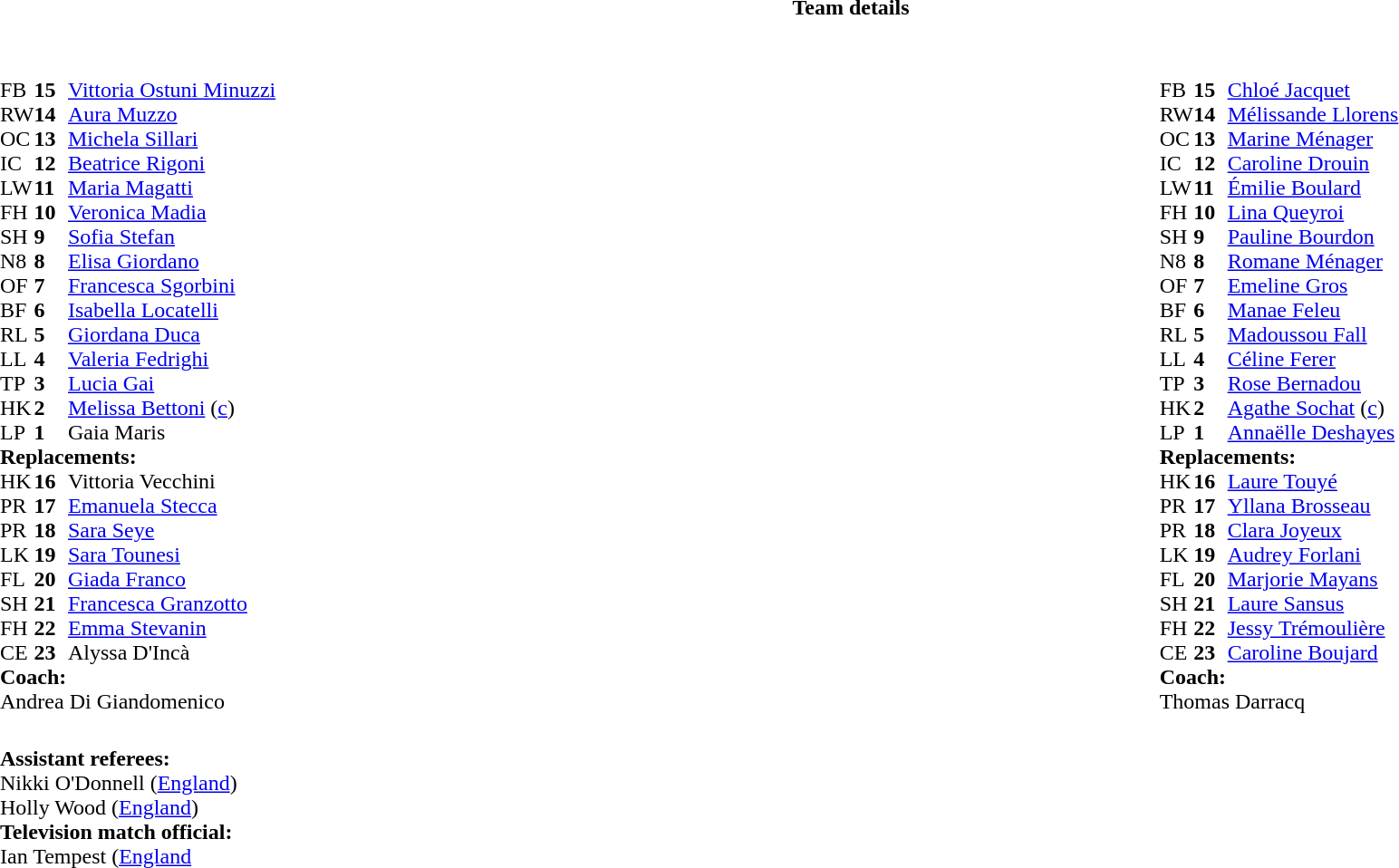<table class="collapsible collapsed" border="0" style="width:100%">
<tr>
<th>Team details</th>
</tr>
<tr>
<td><br><table style="width:100%">
<tr>
<td style="vertical-align:top;width:50%"><br><table cellspacing="0" cellpadding="0">
<tr>
<th width="25"></th>
<th width="25"></th>
</tr>
<tr>
<td>FB</td>
<td><strong>15</strong></td>
<td><a href='#'>Vittoria Ostuni Minuzzi</a></td>
</tr>
<tr>
<td>RW</td>
<td><strong>14</strong></td>
<td><a href='#'>Aura Muzzo</a></td>
</tr>
<tr>
<td>OC</td>
<td><strong>13</strong></td>
<td><a href='#'>Michela Sillari</a></td>
<td></td>
<td></td>
</tr>
<tr>
<td>IC</td>
<td><strong>12</strong></td>
<td><a href='#'>Beatrice Rigoni</a></td>
</tr>
<tr>
<td>LW</td>
<td><strong>11</strong></td>
<td><a href='#'>Maria Magatti</a></td>
<td></td>
<td></td>
</tr>
<tr>
<td>FH</td>
<td><strong>10</strong></td>
<td><a href='#'>Veronica Madia</a></td>
<td></td>
<td></td>
</tr>
<tr>
<td>SH</td>
<td><strong>9</strong></td>
<td><a href='#'>Sofia Stefan</a></td>
</tr>
<tr>
<td>N8</td>
<td><strong>8</strong></td>
<td><a href='#'>Elisa Giordano</a></td>
</tr>
<tr>
<td>OF</td>
<td><strong>7</strong></td>
<td><a href='#'>Francesca Sgorbini</a></td>
<td></td>
<td></td>
</tr>
<tr>
<td>BF</td>
<td><strong>6</strong></td>
<td><a href='#'>Isabella Locatelli</a></td>
<td></td>
<td></td>
</tr>
<tr>
<td>RL</td>
<td><strong>5</strong></td>
<td><a href='#'>Giordana Duca</a></td>
</tr>
<tr>
<td>LL</td>
<td><strong>4</strong></td>
<td><a href='#'>Valeria Fedrighi</a></td>
</tr>
<tr>
<td>TP</td>
<td><strong>3</strong></td>
<td><a href='#'>Lucia Gai</a></td>
<td></td>
<td></td>
</tr>
<tr>
<td>HK</td>
<td><strong>2</strong></td>
<td><a href='#'>Melissa Bettoni</a> (<a href='#'>c</a>)</td>
<td></td>
<td></td>
</tr>
<tr>
<td>LP</td>
<td><strong>1</strong></td>
<td>Gaia Maris</td>
</tr>
<tr>
<td colspan="3"><strong>Replacements:</strong></td>
</tr>
<tr>
<td>HK</td>
<td><strong>16</strong></td>
<td>Vittoria Vecchini</td>
<td></td>
<td></td>
</tr>
<tr>
<td>PR</td>
<td><strong>17</strong></td>
<td><a href='#'>Emanuela Stecca</a></td>
</tr>
<tr>
<td>PR</td>
<td><strong>18</strong></td>
<td><a href='#'>Sara Seye</a></td>
<td></td>
<td></td>
</tr>
<tr>
<td>LK</td>
<td><strong>19</strong></td>
<td><a href='#'>Sara Tounesi</a></td>
<td></td>
<td></td>
</tr>
<tr>
<td>FL</td>
<td><strong>20</strong></td>
<td><a href='#'>Giada Franco</a></td>
<td></td>
<td></td>
</tr>
<tr>
<td>SH</td>
<td><strong>21</strong></td>
<td><a href='#'>Francesca Granzotto</a></td>
<td></td>
<td></td>
</tr>
<tr>
<td>FH</td>
<td><strong>22</strong></td>
<td><a href='#'>Emma Stevanin</a></td>
<td></td>
<td></td>
</tr>
<tr>
<td>CE</td>
<td><strong>23</strong></td>
<td>Alyssa D'Incà</td>
<td></td>
<td></td>
</tr>
<tr>
<td colspan="3"><strong>Coach:</strong></td>
</tr>
<tr>
<td colspan="3">Andrea Di Giandomenico</td>
</tr>
</table>
</td>
<td style="vertical-align:top"></td>
<td style="vertical-align:top;width:50%"><br><table cellspacing="0" cellpadding="0" style="margin:auto">
<tr>
<th width="25"></th>
<th width="25"></th>
</tr>
<tr>
<td>FB</td>
<td><strong>15</strong></td>
<td><a href='#'>Chloé Jacquet</a></td>
</tr>
<tr>
<td>RW</td>
<td><strong>14</strong></td>
<td><a href='#'>Mélissande Llorens</a></td>
</tr>
<tr>
<td>OC</td>
<td><strong>13</strong></td>
<td><a href='#'>Marine Ménager</a></td>
<td></td>
<td></td>
</tr>
<tr>
<td>IC</td>
<td><strong>12</strong></td>
<td><a href='#'>Caroline Drouin</a></td>
<td></td>
<td></td>
</tr>
<tr>
<td>LW</td>
<td><strong>11</strong></td>
<td><a href='#'>Émilie Boulard</a></td>
</tr>
<tr>
<td>FH</td>
<td><strong>10</strong></td>
<td><a href='#'>Lina Queyroi</a></td>
<td></td>
</tr>
<tr>
<td>SH</td>
<td><strong>9</strong></td>
<td><a href='#'>Pauline Bourdon</a></td>
<td></td>
<td></td>
</tr>
<tr>
<td>N8</td>
<td><strong>8</strong></td>
<td><a href='#'>Romane Ménager</a></td>
</tr>
<tr>
<td>OF</td>
<td><strong>7</strong></td>
<td><a href='#'>Emeline Gros</a></td>
<td></td>
<td></td>
</tr>
<tr>
<td>BF</td>
<td><strong>6</strong></td>
<td><a href='#'>Manae Feleu</a></td>
</tr>
<tr>
<td>RL</td>
<td><strong>5</strong></td>
<td><a href='#'>Madoussou Fall</a></td>
</tr>
<tr>
<td>LL</td>
<td><strong>4</strong></td>
<td><a href='#'>Céline Ferer</a></td>
</tr>
<tr>
<td>TP</td>
<td><strong>3</strong></td>
<td><a href='#'>Rose Bernadou</a></td>
<td></td>
<td></td>
</tr>
<tr>
<td>HK</td>
<td><strong>2</strong></td>
<td><a href='#'>Agathe Sochat</a> (<a href='#'>c</a>)</td>
<td></td>
<td></td>
</tr>
<tr>
<td>LP</td>
<td><strong>1</strong></td>
<td><a href='#'>Annaëlle Deshayes</a></td>
<td></td>
<td></td>
</tr>
<tr>
<td colspan="3"><strong>Replacements:</strong></td>
</tr>
<tr>
<td>HK</td>
<td><strong>16</strong></td>
<td><a href='#'>Laure Touyé</a></td>
<td></td>
<td></td>
</tr>
<tr>
<td>PR</td>
<td><strong>17</strong></td>
<td><a href='#'>Yllana Brosseau</a></td>
<td></td>
<td></td>
</tr>
<tr>
<td>PR</td>
<td><strong>18</strong></td>
<td><a href='#'>Clara Joyeux</a></td>
<td></td>
<td></td>
</tr>
<tr>
<td>LK</td>
<td><strong>19</strong></td>
<td><a href='#'>Audrey Forlani</a></td>
</tr>
<tr>
<td>FL</td>
<td><strong>20</strong></td>
<td><a href='#'>Marjorie Mayans</a></td>
<td></td>
<td></td>
</tr>
<tr>
<td>SH</td>
<td><strong>21</strong></td>
<td><a href='#'>Laure Sansus</a></td>
<td></td>
<td></td>
</tr>
<tr>
<td>FH</td>
<td><strong>22</strong></td>
<td><a href='#'>Jessy Trémoulière</a></td>
</tr>
<tr>
<td>CE</td>
<td><strong>23</strong></td>
<td><a href='#'>Caroline Boujard</a></td>
</tr>
<tr>
<td colspan="3"><strong>Coach:</strong></td>
</tr>
<tr>
<td colspan="3">Thomas Darracq</td>
</tr>
</table>
</td>
</tr>
</table>
<table style="width:100%">
<tr>
<td><br><strong>Assistant referees:</strong>
<br>Nikki O'Donnell (<a href='#'>England</a>)
<br>Holly Wood (<a href='#'>England</a>)
<br><strong>Television match official:</strong>
<br>Ian Tempest (<a href='#'>England</a></td>
</tr>
</table>
</td>
</tr>
</table>
